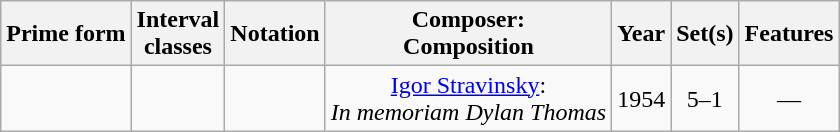<table class="wikitable sortable" style="font-size:100%;text-align:center;">
<tr>
<th>Prime form</th>
<th>Interval<br> classes</th>
<th>Notation</th>
<th>Composer:<br>Composition</th>
<th>Year</th>
<th>Set(s)</th>
<th>Features</th>
</tr>
<tr>
<td style="text-align:left"></td>
<td></td>
<td></td>
<td><a href='#'>Igor Stravinsky</a>:<br><em>In memoriam Dylan Thomas</em></td>
<td>1954</td>
<td>5–1</td>
<td>—</td>
</tr>
</table>
